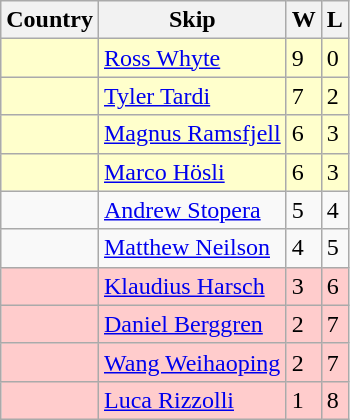<table class=wikitable>
<tr>
<th>Country</th>
<th>Skip</th>
<th>W</th>
<th>L</th>
</tr>
<tr style="background:#ffffcc">
<td></td>
<td><a href='#'>Ross Whyte</a></td>
<td>9</td>
<td>0</td>
</tr>
<tr style="background:#ffffcc">
<td></td>
<td><a href='#'>Tyler Tardi</a></td>
<td>7</td>
<td>2</td>
</tr>
<tr style="background:#ffffcc">
<td></td>
<td><a href='#'>Magnus Ramsfjell</a></td>
<td>6</td>
<td>3</td>
</tr>
<tr style="background:#ffffcc">
<td></td>
<td><a href='#'>Marco Hösli</a></td>
<td>6</td>
<td>3</td>
</tr>
<tr>
<td></td>
<td><a href='#'>Andrew Stopera</a></td>
<td>5</td>
<td>4</td>
</tr>
<tr>
<td></td>
<td><a href='#'>Matthew Neilson</a></td>
<td>4</td>
<td>5</td>
</tr>
<tr bgcolor=#ffcccc>
<td></td>
<td><a href='#'>Klaudius Harsch</a></td>
<td>3</td>
<td>6</td>
</tr>
<tr bgcolor=#ffcccc>
<td></td>
<td><a href='#'>Daniel Berggren</a></td>
<td>2</td>
<td>7</td>
</tr>
<tr bgcolor=#ffcccc>
<td></td>
<td><a href='#'>Wang Weihaoping</a></td>
<td>2</td>
<td>7</td>
</tr>
<tr bgcolor=#ffcccc>
<td></td>
<td><a href='#'>Luca Rizzolli</a></td>
<td>1</td>
<td>8</td>
</tr>
</table>
